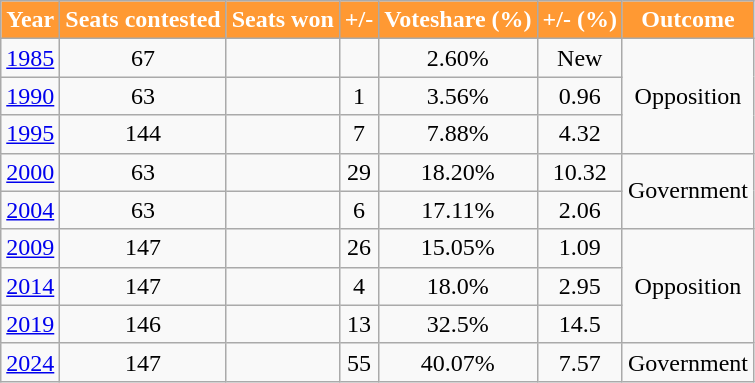<table class="wikitable sortable">
<tr>
<th style="background-color:#FF9933; color:white">Year</th>
<th style="background-color:#FF9933; color:white">Seats contested</th>
<th style="background-color:#FF9933; color:white">Seats won</th>
<th style="background-color:#FF9933; color:white">+/-</th>
<th style="background-color:#FF9933; color:white">Voteshare (%)</th>
<th style="background-color:#FF9933; color:white">+/- (%)</th>
<th style="background-color:#FF9933; color:white">Outcome</th>
</tr>
<tr style="text-align:center;">
<td><a href='#'>1985</a></td>
<td>67</td>
<td></td>
<td></td>
<td>2.60%</td>
<td>New</td>
<td rowspan="3">Opposition</td>
</tr>
<tr style="text-align:center;">
<td><a href='#'>1990</a></td>
<td>63</td>
<td></td>
<td> 1</td>
<td>3.56%</td>
<td> 0.96</td>
</tr>
<tr style="text-align:center;">
<td><a href='#'>1995</a></td>
<td>144</td>
<td></td>
<td> 7</td>
<td>7.88%</td>
<td> 4.32</td>
</tr>
<tr style="text-align:center;">
<td><a href='#'>2000</a></td>
<td>63</td>
<td></td>
<td> 29</td>
<td>18.20%</td>
<td> 10.32</td>
<td rowspan="2">Government</td>
</tr>
<tr style="text-align:center;">
<td><a href='#'>2004</a></td>
<td>63</td>
<td></td>
<td> 6</td>
<td>17.11%</td>
<td> 2.06</td>
</tr>
<tr style="text-align:center;">
<td><a href='#'>2009</a></td>
<td>147</td>
<td></td>
<td> 26</td>
<td>15.05%</td>
<td> 1.09</td>
<td rowspan="3">Opposition</td>
</tr>
<tr style="text-align:center;">
<td><a href='#'>2014</a></td>
<td>147</td>
<td></td>
<td> 4</td>
<td>18.0%</td>
<td> 2.95</td>
</tr>
<tr style="text-align:center;">
<td><a href='#'>2019</a></td>
<td>146</td>
<td></td>
<td> 13</td>
<td>32.5%</td>
<td> 14.5</td>
</tr>
<tr style="text-align:center;">
<td><a href='#'>2024</a></td>
<td>147</td>
<td></td>
<td> 55</td>
<td>40.07%</td>
<td> 7.57</td>
<td>Government</td>
</tr>
</table>
